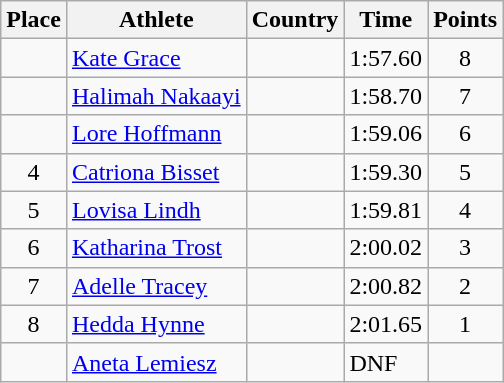<table class="wikitable">
<tr>
<th>Place</th>
<th>Athlete</th>
<th>Country</th>
<th>Time</th>
<th>Points</th>
</tr>
<tr>
<td align=center></td>
<td><a href='#'>Kate Grace</a></td>
<td></td>
<td>1:57.60</td>
<td align=center>8</td>
</tr>
<tr>
<td align=center></td>
<td><a href='#'>Halimah Nakaayi</a></td>
<td></td>
<td>1:58.70</td>
<td align=center>7</td>
</tr>
<tr>
<td align=center></td>
<td><a href='#'>Lore Hoffmann</a></td>
<td></td>
<td>1:59.06</td>
<td align=center>6</td>
</tr>
<tr>
<td align=center>4</td>
<td><a href='#'>Catriona Bisset</a></td>
<td></td>
<td>1:59.30</td>
<td align=center>5</td>
</tr>
<tr>
<td align=center>5</td>
<td><a href='#'>Lovisa Lindh</a></td>
<td></td>
<td>1:59.81</td>
<td align=center>4</td>
</tr>
<tr>
<td align=center>6</td>
<td><a href='#'>Katharina Trost</a></td>
<td></td>
<td>2:00.02</td>
<td align=center>3</td>
</tr>
<tr>
<td align=center>7</td>
<td><a href='#'>Adelle Tracey</a></td>
<td></td>
<td>2:00.82</td>
<td align=center>2</td>
</tr>
<tr>
<td align=center>8</td>
<td><a href='#'>Hedda Hynne</a></td>
<td></td>
<td>2:01.65</td>
<td align=center>1</td>
</tr>
<tr>
<td align=center></td>
<td><a href='#'>Aneta Lemiesz</a></td>
<td></td>
<td>DNF</td>
<td align=center></td>
</tr>
</table>
